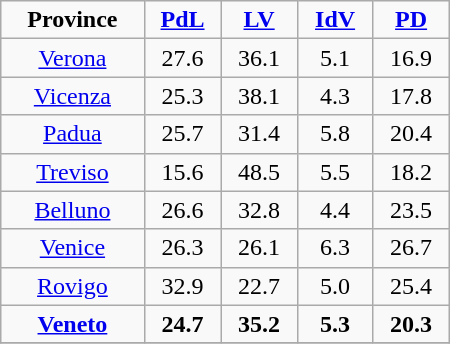<table class="wikitable" style="text-align:center; width:300px">
<tr>
<td style="width:100px"><strong>Province</strong></td>
<td style="width:50px"><strong><a href='#'>PdL</a></strong></td>
<td style="width:50px"><strong><a href='#'>LV</a></strong></td>
<td style="width:50px"><strong><a href='#'>IdV</a></strong></td>
<td style="width:50px"><strong><a href='#'>PD</a></strong></td>
</tr>
<tr>
<td><a href='#'>Verona</a></td>
<td>27.6</td>
<td>36.1</td>
<td>5.1</td>
<td>16.9</td>
</tr>
<tr>
<td><a href='#'>Vicenza</a></td>
<td>25.3</td>
<td>38.1</td>
<td>4.3</td>
<td>17.8</td>
</tr>
<tr>
<td><a href='#'>Padua</a></td>
<td>25.7</td>
<td>31.4</td>
<td>5.8</td>
<td>20.4</td>
</tr>
<tr>
<td><a href='#'>Treviso</a></td>
<td>15.6</td>
<td>48.5</td>
<td>5.5</td>
<td>18.2</td>
</tr>
<tr>
<td><a href='#'>Belluno</a></td>
<td>26.6</td>
<td>32.8</td>
<td>4.4</td>
<td>23.5</td>
</tr>
<tr>
<td><a href='#'>Venice</a></td>
<td>26.3</td>
<td>26.1</td>
<td>6.3</td>
<td>26.7</td>
</tr>
<tr>
<td><a href='#'>Rovigo</a></td>
<td>32.9</td>
<td>22.7</td>
<td>5.0</td>
<td>25.4</td>
</tr>
<tr>
<td><strong><a href='#'>Veneto</a></strong></td>
<td><strong>24.7</strong></td>
<td><strong>35.2</strong></td>
<td><strong>5.3</strong></td>
<td><strong>20.3</strong></td>
</tr>
<tr>
</tr>
</table>
